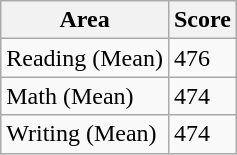<table class="wikitable">
<tr>
<th>Area</th>
<th>Score</th>
</tr>
<tr>
<td>Reading (Mean)</td>
<td>476</td>
</tr>
<tr>
<td>Math (Mean)</td>
<td>474</td>
</tr>
<tr>
<td>Writing (Mean)</td>
<td>474</td>
</tr>
</table>
